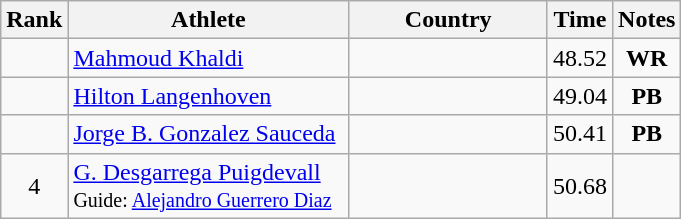<table class="wikitable sortable" style="text-align:center">
<tr>
<th>Rank</th>
<th style="width:180px">Athlete</th>
<th style="width:125px">Country</th>
<th>Time</th>
<th>Notes</th>
</tr>
<tr>
<td></td>
<td style="text-align:left;"><a href='#'>Mahmoud Khaldi</a></td>
<td style="text-align:left;"></td>
<td>48.52</td>
<td><strong>WR</strong></td>
</tr>
<tr>
<td></td>
<td style="text-align:left;"><a href='#'>Hilton Langenhoven</a></td>
<td style="text-align:left;"></td>
<td>49.04</td>
<td><strong>PB</strong></td>
</tr>
<tr>
<td></td>
<td style="text-align:left;"><a href='#'>Jorge B. Gonzalez Sauceda</a></td>
<td style="text-align:left;"></td>
<td>50.41</td>
<td><strong>PB</strong></td>
</tr>
<tr>
<td>4</td>
<td style="text-align:left;"><a href='#'>G. Desgarrega Puigdevall</a><br><small>Guide: <a href='#'>Alejandro Guerrero Diaz</a></small></td>
<td style="text-align:left;"></td>
<td>50.68</td>
<td></td>
</tr>
</table>
